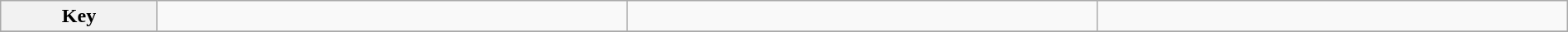<table class="wikitable" style="width:100%;">
<tr>
<th>Key</th>
<td style="width:30%;"></td>
<td style="width:30%;"></td>
<td style="width:30%;"></td>
</tr>
<tr bgcolor=NavajoWhite>
</tr>
</table>
